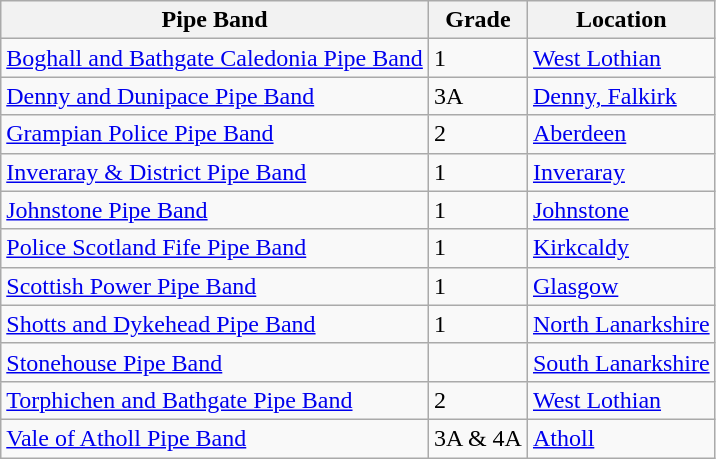<table class="wikitable sortable">
<tr>
<th>Pipe Band</th>
<th>Grade</th>
<th>Location</th>
</tr>
<tr>
<td><a href='#'>Boghall and Bathgate Caledonia Pipe Band</a></td>
<td>1</td>
<td><a href='#'>West Lothian</a></td>
</tr>
<tr>
<td><a href='#'>Denny and Dunipace Pipe Band</a></td>
<td>3A</td>
<td><a href='#'>Denny, Falkirk</a></td>
</tr>
<tr>
<td><a href='#'>Grampian Police Pipe Band</a></td>
<td>2</td>
<td><a href='#'>Aberdeen</a></td>
</tr>
<tr>
<td><a href='#'>Inveraray & District Pipe Band</a></td>
<td>1</td>
<td><a href='#'>Inveraray</a></td>
</tr>
<tr>
<td><a href='#'>Johnstone Pipe Band</a></td>
<td>1</td>
<td><a href='#'>Johnstone</a></td>
</tr>
<tr>
<td><a href='#'>Police Scotland Fife Pipe Band</a></td>
<td>1</td>
<td><a href='#'>Kirkcaldy</a></td>
</tr>
<tr>
<td><a href='#'>Scottish Power Pipe Band</a></td>
<td>1</td>
<td><a href='#'>Glasgow</a></td>
</tr>
<tr>
<td><a href='#'>Shotts and Dykehead Pipe Band</a></td>
<td>1</td>
<td><a href='#'>North Lanarkshire</a></td>
</tr>
<tr>
<td><a href='#'>Stonehouse Pipe Band</a></td>
<td></td>
<td><a href='#'>South Lanarkshire</a></td>
</tr>
<tr>
<td><a href='#'>Torphichen and Bathgate Pipe Band</a></td>
<td>2</td>
<td><a href='#'>West Lothian</a></td>
</tr>
<tr>
<td><a href='#'>Vale of Atholl Pipe Band</a></td>
<td>3A & 4A</td>
<td><a href='#'>Atholl</a></td>
</tr>
</table>
